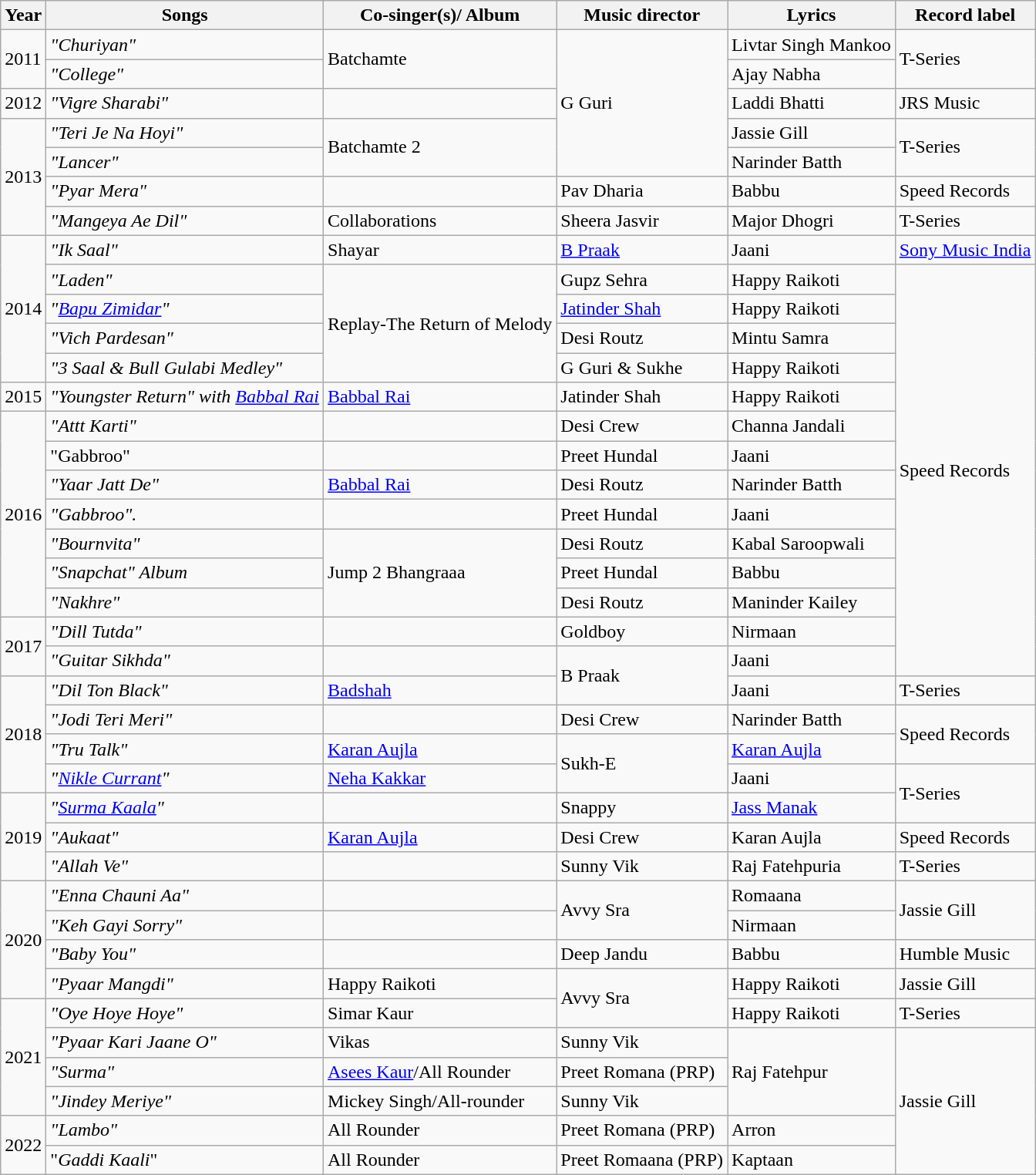<table class="wikitable sortable">
<tr>
<th>Year</th>
<th>Songs</th>
<th>Co-singer(s)/ Album</th>
<th>Music director</th>
<th>Lyrics</th>
<th>Record label</th>
</tr>
<tr>
<td rowspan="2">2011</td>
<td><em>"Churiyan"</em></td>
<td rowspan="2">Batchamte</td>
<td rowspan="5">G Guri</td>
<td>Livtar Singh Mankoo</td>
<td rowspan="2">T-Series</td>
</tr>
<tr>
<td><em>"College"</em></td>
<td>Ajay Nabha</td>
</tr>
<tr>
<td>2012</td>
<td><em>"Vigre Sharabi"</em></td>
<td></td>
<td>Laddi Bhatti</td>
<td>JRS Music</td>
</tr>
<tr>
<td rowspan="4">2013</td>
<td><em>"Teri Je Na Hoyi"</em></td>
<td rowspan="2">Batchamte 2</td>
<td>Jassie Gill</td>
<td rowspan="2">T-Series</td>
</tr>
<tr>
<td><em>"Lancer"</em></td>
<td>Narinder Batth</td>
</tr>
<tr>
<td><em>"Pyar Mera"</em></td>
<td></td>
<td>Pav Dharia</td>
<td>Babbu</td>
<td>Speed Records</td>
</tr>
<tr>
<td><em>"Mangeya Ae Dil"</em></td>
<td>Collaborations</td>
<td>Sheera Jasvir</td>
<td>Major Dhogri</td>
<td>T-Series</td>
</tr>
<tr>
<td rowspan="5">2014</td>
<td><em>"Ik Saal"</em></td>
<td>Shayar</td>
<td><a href='#'>B Praak</a></td>
<td>Jaani</td>
<td><a href='#'>Sony Music India</a></td>
</tr>
<tr>
<td><em>"Laden"</em></td>
<td rowspan="4">Replay-The Return of Melody</td>
<td>Gupz Sehra</td>
<td>Happy Raikoti</td>
<td rowspan="14">Speed Records</td>
</tr>
<tr>
<td><em>"<a href='#'>Bapu Zimidar</a>"</em></td>
<td><a href='#'>Jatinder Shah</a></td>
<td>Happy Raikoti</td>
</tr>
<tr>
<td><em>"Vich Pardesan"</em></td>
<td>Desi Routz</td>
<td>Mintu Samra</td>
</tr>
<tr>
<td><em>"3 Saal & Bull Gulabi Medley"</em></td>
<td>G Guri & Sukhe</td>
<td>Happy Raikoti</td>
</tr>
<tr>
<td>2015</td>
<td><em>"Youngster Return" with <a href='#'>Babbal Rai</a></em></td>
<td><a href='#'>Babbal Rai</a></td>
<td>Jatinder Shah</td>
<td>Happy Raikoti</td>
</tr>
<tr>
<td rowspan="7">2016</td>
<td><em>"Attt Karti"</em></td>
<td></td>
<td>Desi Crew</td>
<td>Channa Jandali</td>
</tr>
<tr>
<td>"Gabbroo"</td>
<td></td>
<td>Preet Hundal</td>
<td>Jaani</td>
</tr>
<tr>
<td><em>"Yaar Jatt De"</em></td>
<td><a href='#'>Babbal Rai</a></td>
<td>Desi Routz</td>
<td>Narinder Batth</td>
</tr>
<tr>
<td><em>"Gabbroo".</em></td>
<td></td>
<td>Preet Hundal</td>
<td>Jaani</td>
</tr>
<tr>
<td><em>"Bournvita"</em></td>
<td rowspan="3">Jump 2 Bhangraaa</td>
<td>Desi Routz</td>
<td>Kabal Saroopwali</td>
</tr>
<tr>
<td><em>"Snapchat" Album</em></td>
<td>Preet Hundal</td>
<td>Babbu</td>
</tr>
<tr>
<td><em>"Nakhre"</em></td>
<td>Desi Routz</td>
<td>Maninder Kailey</td>
</tr>
<tr>
<td rowspan="2">2017</td>
<td><em>"Dill Tutda"</em></td>
<td></td>
<td>Goldboy</td>
<td>Nirmaan</td>
</tr>
<tr>
<td><em>"Guitar Sikhda"</em></td>
<td></td>
<td rowspan="2">B Praak</td>
<td>Jaani</td>
</tr>
<tr>
<td rowspan="4">2018</td>
<td><em>"Dil Ton Black"</em></td>
<td><a href='#'>Badshah</a></td>
<td>Jaani</td>
<td>T-Series</td>
</tr>
<tr>
<td><em>"Jodi Teri Meri"</em></td>
<td></td>
<td>Desi Crew</td>
<td>Narinder Batth</td>
<td rowspan="2">Speed Records</td>
</tr>
<tr>
<td><em>"Tru Talk"</em></td>
<td><a href='#'>Karan Aujla</a></td>
<td rowspan="2">Sukh-E</td>
<td><a href='#'>Karan Aujla</a></td>
</tr>
<tr>
<td><em>"<a href='#'>Nikle Currant</a>"</em></td>
<td><a href='#'>Neha Kakkar</a></td>
<td>Jaani</td>
<td rowspan="2">T-Series</td>
</tr>
<tr>
<td rowspan="3">2019</td>
<td><em>"<a href='#'>Surma Kaala</a>"</em></td>
<td></td>
<td>Snappy</td>
<td><a href='#'>Jass Manak</a></td>
</tr>
<tr>
<td><em>"Aukaat"</em></td>
<td><a href='#'>Karan Aujla</a></td>
<td>Desi Crew</td>
<td>Karan Aujla</td>
<td>Speed Records</td>
</tr>
<tr>
<td><em>"Allah Ve"</em></td>
<td></td>
<td>Sunny Vik</td>
<td>Raj Fatehpuria</td>
<td>T-Series</td>
</tr>
<tr>
<td rowspan="4">2020</td>
<td><em>"Enna Chauni Aa"</em></td>
<td></td>
<td rowspan="2">Avvy Sra</td>
<td>Romaana</td>
<td rowspan="2">Jassie Gill</td>
</tr>
<tr>
<td><em>"Keh Gayi Sorry"</em></td>
<td></td>
<td>Nirmaan</td>
</tr>
<tr>
<td><em>"Baby You"</em></td>
<td></td>
<td>Deep Jandu</td>
<td>Babbu</td>
<td>Humble Music</td>
</tr>
<tr>
<td><em>"Pyaar Mangdi"</em></td>
<td>Happy Raikoti</td>
<td rowspan="2">Avvy Sra</td>
<td>Happy Raikoti</td>
<td>Jassie Gill</td>
</tr>
<tr>
<td rowspan="4">2021</td>
<td><em>"Oye Hoye Hoye"</em></td>
<td>Simar Kaur</td>
<td>Happy Raikoti</td>
<td>T-Series</td>
</tr>
<tr>
<td><em>"Pyaar Kari Jaane O"</em></td>
<td>Vikas</td>
<td>Sunny Vik</td>
<td rowspan="3">Raj Fatehpur</td>
<td rowspan="5">Jassie Gill</td>
</tr>
<tr>
<td><em>"Surma"</em></td>
<td><a href='#'>Asees Kaur</a>/All Rounder</td>
<td>Preet Romana (PRP)</td>
</tr>
<tr>
<td><em>"Jindey Meriye"</em></td>
<td>Mickey Singh/All-rounder</td>
<td>Sunny Vik</td>
</tr>
<tr>
<td rowspan="2">2022</td>
<td><em>"Lambo"</em></td>
<td>All Rounder</td>
<td>Preet Romana (PRP)</td>
<td>Arron</td>
</tr>
<tr>
<td>"<em>Gaddi Kaali</em>"</td>
<td>All Rounder</td>
<td>Preet Romaana (PRP)</td>
<td>Kaptaan</td>
</tr>
</table>
